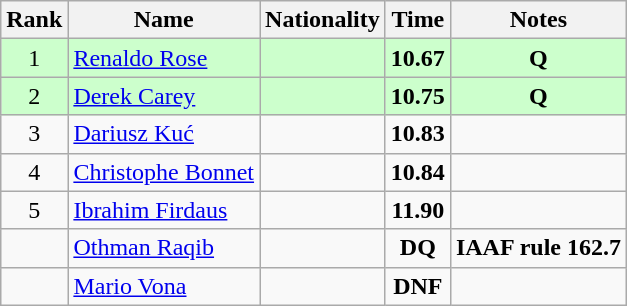<table class="wikitable sortable" style="text-align:center">
<tr>
<th>Rank</th>
<th>Name</th>
<th>Nationality</th>
<th>Time</th>
<th>Notes</th>
</tr>
<tr bgcolor=ccffcc>
<td>1</td>
<td align=left><a href='#'>Renaldo Rose</a></td>
<td align=left></td>
<td><strong>10.67</strong></td>
<td><strong>Q</strong></td>
</tr>
<tr bgcolor=ccffcc>
<td>2</td>
<td align=left><a href='#'>Derek Carey</a></td>
<td align=left></td>
<td><strong>10.75</strong></td>
<td><strong>Q</strong></td>
</tr>
<tr>
<td>3</td>
<td align=left><a href='#'>Dariusz Kuć</a></td>
<td align=left></td>
<td><strong>10.83</strong></td>
<td></td>
</tr>
<tr>
<td>4</td>
<td align=left><a href='#'>Christophe Bonnet</a></td>
<td align=left></td>
<td><strong>10.84</strong></td>
<td></td>
</tr>
<tr>
<td>5</td>
<td align=left><a href='#'>Ibrahim Firdaus</a></td>
<td align=left></td>
<td><strong>11.90</strong></td>
<td></td>
</tr>
<tr>
<td></td>
<td align=left><a href='#'>Othman Raqib</a></td>
<td align=left></td>
<td><strong>DQ</strong></td>
<td><strong>IAAF rule 162.7</strong></td>
</tr>
<tr>
<td></td>
<td align=left><a href='#'>Mario Vona</a></td>
<td align=left></td>
<td><strong>DNF</strong></td>
<td></td>
</tr>
</table>
